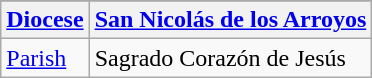<table class="wikitable">
<tr bgcolor="#ececec">
</tr>
<tr javascript:translate().>
<th><a href='#'>Diocese</a></th>
<th><a href='#'>San Nicolás de los Arroyos</a></th>
</tr>
<tr>
<td><a href='#'>Parish</a></td>
<td>Sagrado Corazón de Jesús</td>
</tr>
</table>
